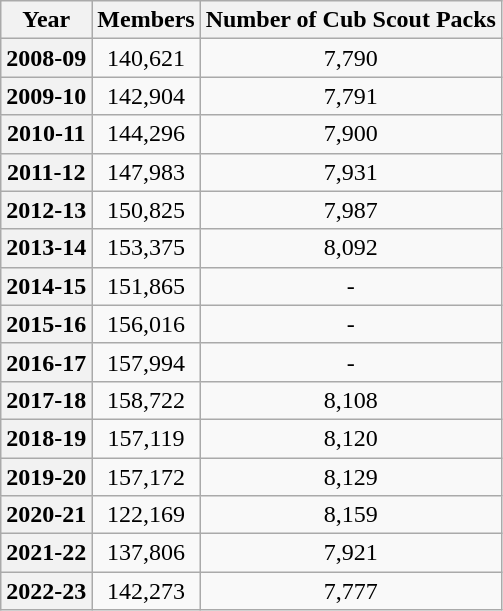<table class="wikitable" style="text-align: center">
<tr>
<th>Year</th>
<th>Members</th>
<th>Number of Cub Scout Packs</th>
</tr>
<tr>
<th scope=row>2008-09</th>
<td>140,621</td>
<td>7,790</td>
</tr>
<tr>
<th scope=row>2009-10</th>
<td>142,904</td>
<td>7,791</td>
</tr>
<tr>
<th scope=row>2010-11</th>
<td>144,296</td>
<td>7,900</td>
</tr>
<tr>
<th scope=row>2011-12</th>
<td>147,983</td>
<td>7,931</td>
</tr>
<tr>
<th scope=row>2012-13</th>
<td>150,825</td>
<td>7,987</td>
</tr>
<tr>
<th scope=row>2013-14</th>
<td>153,375</td>
<td>8,092</td>
</tr>
<tr>
<th scope=row>2014-15</th>
<td>151,865</td>
<td>-</td>
</tr>
<tr>
<th scope=row>2015-16</th>
<td>156,016</td>
<td>-</td>
</tr>
<tr>
<th scope=row>2016-17</th>
<td>157,994</td>
<td>-</td>
</tr>
<tr>
<th scope=row>2017-18</th>
<td>158,722</td>
<td>8,108</td>
</tr>
<tr>
<th scope=row>2018-19</th>
<td>157,119</td>
<td>8,120</td>
</tr>
<tr>
<th scope=row>2019-20</th>
<td>157,172</td>
<td>8,129</td>
</tr>
<tr>
<th scope=row>2020-21</th>
<td>122,169</td>
<td>8,159</td>
</tr>
<tr>
<th scope=row>2021-22</th>
<td>137,806</td>
<td>7,921</td>
</tr>
<tr>
<th scope=row>2022-23</th>
<td>142,273</td>
<td>7,777</td>
</tr>
</table>
